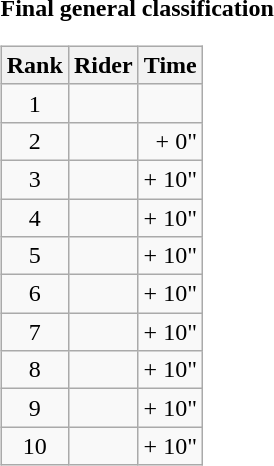<table>
<tr>
<td><strong>Final general classification</strong><br><table class="wikitable">
<tr>
<th scope="col">Rank</th>
<th scope="col">Rider</th>
<th scope="col">Time</th>
</tr>
<tr>
<td style="text-align:center;">1</td>
<td></td>
<td style="text-align:right;"></td>
</tr>
<tr>
<td style="text-align:center;">2</td>
<td></td>
<td style="text-align:right;">+ 0"</td>
</tr>
<tr>
<td style="text-align:center;">3</td>
<td></td>
<td style="text-align:right;">+ 10"</td>
</tr>
<tr>
<td style="text-align:center;">4</td>
<td></td>
<td style="text-align:right;">+ 10"</td>
</tr>
<tr>
<td style="text-align:center;">5</td>
<td></td>
<td style="text-align:right;">+ 10"</td>
</tr>
<tr>
<td style="text-align:center;">6</td>
<td></td>
<td style="text-align:right;">+ 10"</td>
</tr>
<tr>
<td style="text-align:center;">7</td>
<td></td>
<td style="text-align:right;">+ 10"</td>
</tr>
<tr>
<td style="text-align:center;">8</td>
<td></td>
<td style="text-align:right;">+ 10"</td>
</tr>
<tr>
<td style="text-align:center;">9</td>
<td></td>
<td style="text-align:right;">+ 10"</td>
</tr>
<tr>
<td style="text-align:center;">10</td>
<td></td>
<td style="text-align:right;">+ 10"</td>
</tr>
</table>
</td>
</tr>
</table>
